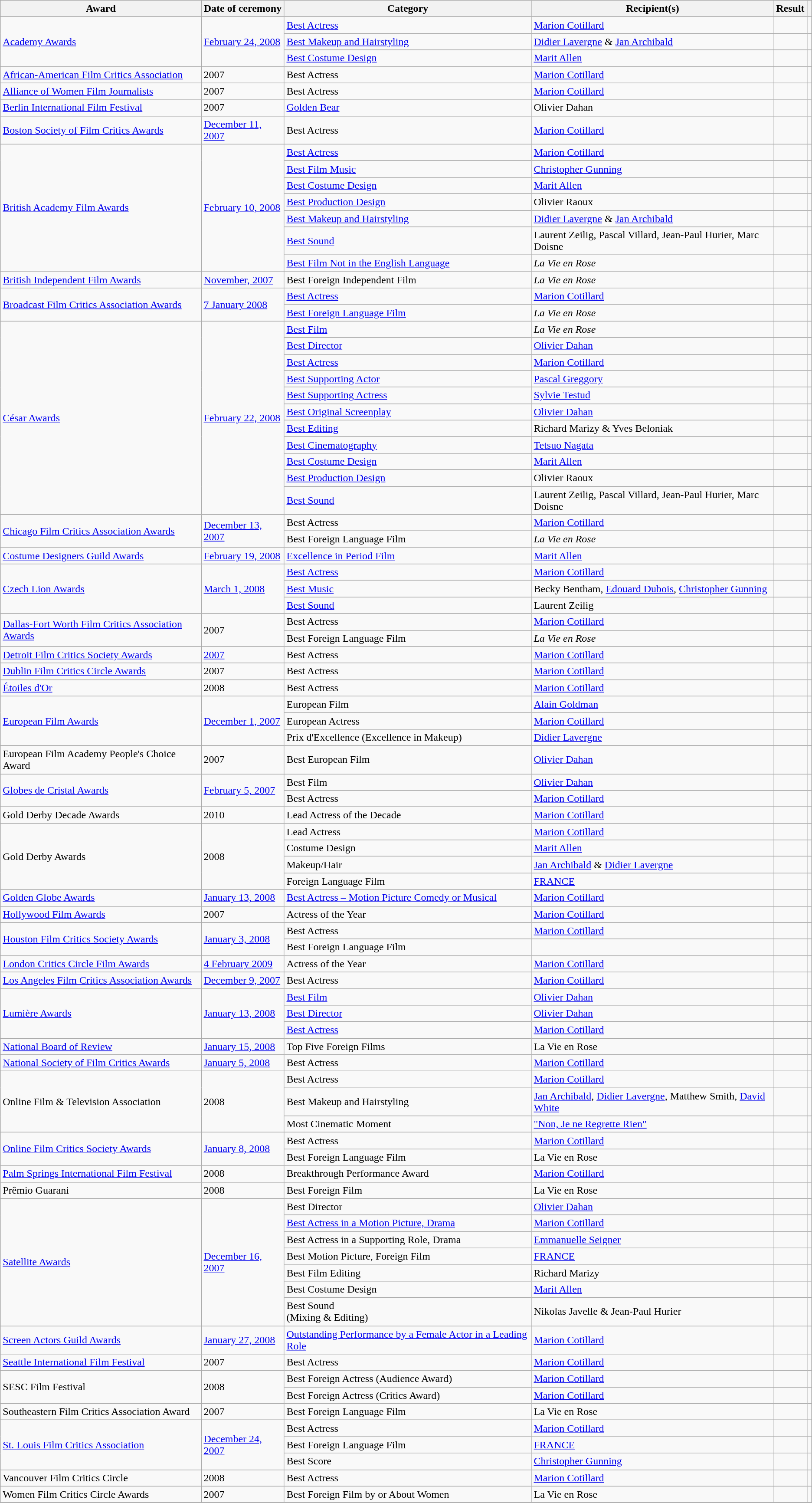<table class="wikitable plainrowheaders sortable">
<tr>
<th scope="col">Award</th>
<th scope="col">Date of ceremony</th>
<th scope="col">Category</th>
<th scope="col">Recipient(s)</th>
<th scope="col">Result</th>
<th scope="col" class="unsortable"></th>
</tr>
<tr>
<td rowspan="3" scope="row"><a href='#'>Academy Awards</a></td>
<td rowspan="3"><a href='#'>February 24, 2008</a></td>
<td><a href='#'>Best Actress</a></td>
<td><a href='#'>Marion Cotillard</a></td>
<td></td>
<td></td>
</tr>
<tr>
<td><a href='#'>Best Makeup and Hairstyling</a></td>
<td><a href='#'>Didier Lavergne</a> & <a href='#'>Jan Archibald</a></td>
<td></td>
<td></td>
</tr>
<tr>
<td><a href='#'>Best Costume Design</a></td>
<td><a href='#'>Marit Allen</a></td>
<td></td>
<td></td>
</tr>
<tr>
<td><a href='#'>African-American Film Critics Association</a></td>
<td>2007</td>
<td>Best Actress</td>
<td><a href='#'>Marion Cotillard</a></td>
<td></td>
<td></td>
</tr>
<tr>
<td><a href='#'>Alliance of Women Film Journalists</a></td>
<td>2007</td>
<td>Best Actress</td>
<td><a href='#'>Marion Cotillard</a></td>
<td></td>
<td></td>
</tr>
<tr>
<td><a href='#'>Berlin International Film Festival</a></td>
<td>2007</td>
<td><a href='#'>Golden Bear</a></td>
<td>Olivier Dahan</td>
<td></td>
<td></td>
</tr>
<tr>
<td><a href='#'>Boston Society of Film Critics Awards</a></td>
<td><a href='#'>December 11, 2007</a></td>
<td>Best Actress</td>
<td><a href='#'>Marion Cotillard</a></td>
<td></td>
<td></td>
</tr>
<tr>
<td rowspan="7" scope="row"><a href='#'>British Academy Film Awards</a></td>
<td rowspan="7"><a href='#'>February 10, 2008</a></td>
<td><a href='#'>Best Actress</a></td>
<td><a href='#'>Marion Cotillard</a></td>
<td></td>
<td></td>
</tr>
<tr>
<td><a href='#'>Best Film Music</a></td>
<td><a href='#'>Christopher Gunning</a></td>
<td></td>
<td></td>
</tr>
<tr>
<td><a href='#'>Best Costume Design</a></td>
<td><a href='#'>Marit Allen</a></td>
<td></td>
<td></td>
</tr>
<tr>
<td><a href='#'>Best Production Design</a></td>
<td>Olivier Raoux</td>
<td></td>
<td></td>
</tr>
<tr>
<td><a href='#'>Best Makeup and Hairstyling</a></td>
<td><a href='#'>Didier Lavergne</a> & <a href='#'>Jan Archibald</a></td>
<td></td>
<td></td>
</tr>
<tr>
<td><a href='#'>Best Sound</a></td>
<td>Laurent Zeilig, Pascal Villard, Jean-Paul Hurier, Marc Doisne</td>
<td></td>
<td></td>
</tr>
<tr>
<td><a href='#'>Best Film Not in the English Language</a></td>
<td><em>La Vie en Rose</em></td>
<td></td>
<td></td>
</tr>
<tr>
<td><a href='#'>British Independent Film Awards</a></td>
<td><a href='#'>November, 2007</a></td>
<td>Best Foreign Independent Film</td>
<td><em>La Vie en Rose</em></td>
<td></td>
<td></td>
</tr>
<tr>
<td rowspan="2"><a href='#'>Broadcast Film Critics Association Awards</a></td>
<td rowspan="2"><a href='#'>7 January 2008</a></td>
<td><a href='#'>Best Actress</a></td>
<td><a href='#'>Marion Cotillard</a></td>
<td></td>
<td></td>
</tr>
<tr>
<td><a href='#'>Best Foreign Language Film</a></td>
<td><em>La Vie en Rose</em></td>
<td></td>
<td></td>
</tr>
<tr>
<td rowspan="11"><a href='#'>César Awards</a></td>
<td rowspan="11"><a href='#'>February 22, 2008</a></td>
<td><a href='#'>Best Film</a></td>
<td><em>La Vie en Rose</em></td>
<td></td>
<td></td>
</tr>
<tr>
<td><a href='#'>Best Director</a></td>
<td><a href='#'>Olivier Dahan</a></td>
<td></td>
<td></td>
</tr>
<tr>
<td><a href='#'>Best Actress</a></td>
<td><a href='#'>Marion Cotillard</a></td>
<td></td>
<td></td>
</tr>
<tr>
<td><a href='#'>Best Supporting Actor</a></td>
<td><a href='#'>Pascal Greggory</a></td>
<td></td>
<td></td>
</tr>
<tr>
<td><a href='#'>Best Supporting Actress</a></td>
<td><a href='#'>Sylvie Testud</a></td>
<td></td>
<td></td>
</tr>
<tr>
<td><a href='#'>Best Original Screenplay</a></td>
<td><a href='#'>Olivier Dahan</a></td>
<td></td>
<td></td>
</tr>
<tr>
<td><a href='#'>Best Editing</a></td>
<td>Richard Marizy & Yves Beloniak</td>
<td></td>
<td></td>
</tr>
<tr>
<td><a href='#'>Best Cinematography</a></td>
<td><a href='#'>Tetsuo Nagata</a></td>
<td></td>
<td></td>
</tr>
<tr>
<td><a href='#'>Best Costume Design</a></td>
<td><a href='#'>Marit Allen</a></td>
<td></td>
<td></td>
</tr>
<tr>
<td><a href='#'>Best Production Design</a></td>
<td>Olivier Raoux</td>
<td></td>
<td></td>
</tr>
<tr>
<td><a href='#'>Best Sound</a></td>
<td>Laurent Zeilig, Pascal Villard, Jean-Paul Hurier, Marc Doisne</td>
<td></td>
<td></td>
</tr>
<tr>
<td rowspan="2"><a href='#'>Chicago Film Critics Association Awards</a></td>
<td rowspan="2"><a href='#'>December 13, 2007</a></td>
<td>Best Actress</td>
<td><a href='#'>Marion Cotillard</a></td>
<td></td>
<td></td>
</tr>
<tr>
<td>Best Foreign Language Film</td>
<td><em>La Vie en Rose</em></td>
<td></td>
<td></td>
</tr>
<tr>
<td><a href='#'>Costume Designers Guild Awards</a></td>
<td><a href='#'>February 19, 2008</a></td>
<td><a href='#'>Excellence in Period Film</a></td>
<td><a href='#'>Marit Allen</a></td>
<td></td>
<td></td>
</tr>
<tr>
<td rowspan="3"><a href='#'>Czech Lion Awards</a></td>
<td rowspan="3"><a href='#'>March 1, 2008</a></td>
<td><a href='#'>Best Actress</a></td>
<td><a href='#'>Marion Cotillard</a></td>
<td></td>
<td></td>
</tr>
<tr>
<td><a href='#'>Best Music</a></td>
<td>Becky Bentham, <a href='#'>Edouard Dubois</a>, <a href='#'>Christopher Gunning</a></td>
<td></td>
<td></td>
</tr>
<tr>
<td><a href='#'>Best Sound</a></td>
<td>Laurent Zeilig</td>
<td></td>
<td></td>
</tr>
<tr>
<td rowspan="2"><a href='#'>Dallas-Fort Worth Film Critics Association Awards</a></td>
<td rowspan="2">2007</td>
<td>Best Actress</td>
<td><a href='#'>Marion Cotillard</a></td>
<td></td>
<td></td>
</tr>
<tr>
<td>Best Foreign Language Film</td>
<td><em>La Vie en Rose</em></td>
<td></td>
<td></td>
</tr>
<tr>
<td><a href='#'>Detroit Film Critics Society Awards</a></td>
<td><a href='#'>2007</a></td>
<td>Best Actress</td>
<td><a href='#'>Marion Cotillard</a></td>
<td></td>
<td></td>
</tr>
<tr>
<td><a href='#'>Dublin Film Critics Circle Awards</a></td>
<td>2007</td>
<td>Best Actress</td>
<td><a href='#'>Marion Cotillard</a></td>
<td></td>
<td></td>
</tr>
<tr>
<td><a href='#'>Étoiles d'Or</a></td>
<td>2008</td>
<td>Best Actress</td>
<td><a href='#'>Marion Cotillard</a></td>
<td></td>
<td></td>
</tr>
<tr>
<td rowspan="3"><a href='#'>European Film Awards</a></td>
<td rowspan="3"><a href='#'>December 1, 2007</a></td>
<td>European Film</td>
<td><a href='#'>Alain Goldman</a></td>
<td></td>
<td></td>
</tr>
<tr>
<td>European Actress</td>
<td><a href='#'>Marion Cotillard</a></td>
<td></td>
<td></td>
</tr>
<tr>
<td>Prix d'Excellence (Excellence in Makeup)</td>
<td><a href='#'>Didier Lavergne</a></td>
<td></td>
<td></td>
</tr>
<tr>
<td>European Film Academy People's Choice Award</td>
<td>2007</td>
<td>Best European Film</td>
<td><a href='#'>Olivier Dahan</a></td>
<td></td>
<td></td>
</tr>
<tr>
<td rowspan="2"><a href='#'>Globes de Cristal Awards</a></td>
<td rowspan="2"><a href='#'>February 5, 2007</a></td>
<td>Best Film</td>
<td><a href='#'>Olivier Dahan</a></td>
<td></td>
<td></td>
</tr>
<tr>
<td>Best Actress</td>
<td><a href='#'>Marion Cotillard</a></td>
<td></td>
<td></td>
</tr>
<tr>
<td>Gold Derby Decade Awards</td>
<td>2010</td>
<td>Lead Actress of the Decade</td>
<td><a href='#'>Marion Cotillard</a></td>
<td></td>
<td></td>
</tr>
<tr>
<td rowspan="4">Gold Derby Awards</td>
<td rowspan="4">2008</td>
<td>Lead Actress</td>
<td><a href='#'>Marion Cotillard</a></td>
<td></td>
<td></td>
</tr>
<tr>
<td>Costume Design</td>
<td><a href='#'>Marit Allen</a></td>
<td></td>
<td></td>
</tr>
<tr>
<td>Makeup/Hair</td>
<td><a href='#'>Jan Archibald</a> & <a href='#'>Didier Lavergne</a></td>
<td></td>
<td></td>
</tr>
<tr>
<td>Foreign Language Film</td>
<td><a href='#'>FRANCE</a></td>
<td></td>
<td></td>
</tr>
<tr>
<td><a href='#'>Golden Globe Awards</a></td>
<td><a href='#'>January 13, 2008</a></td>
<td><a href='#'>Best Actress – Motion Picture Comedy or Musical</a></td>
<td><a href='#'>Marion Cotillard</a></td>
<td></td>
<td></td>
</tr>
<tr>
<td><a href='#'>Hollywood Film Awards</a></td>
<td>2007</td>
<td>Actress of the Year</td>
<td><a href='#'>Marion Cotillard</a></td>
<td></td>
<td></td>
</tr>
<tr>
<td rowspan="2"><a href='#'>Houston Film Critics Society Awards</a></td>
<td rowspan="2"><a href='#'>January 3, 2008</a></td>
<td>Best Actress</td>
<td><a href='#'>Marion Cotillard</a></td>
<td></td>
<td></td>
</tr>
<tr>
<td>Best Foreign Language Film</td>
<td></td>
<td></td>
<td></td>
</tr>
<tr>
<td><a href='#'>London Critics Circle Film Awards</a></td>
<td><a href='#'>4 February 2009</a></td>
<td>Actress of the Year</td>
<td><a href='#'>Marion Cotillard</a></td>
<td></td>
<td></td>
</tr>
<tr>
<td><a href='#'>Los Angeles Film Critics Association Awards</a></td>
<td><a href='#'>December 9, 2007</a></td>
<td>Best Actress</td>
<td><a href='#'>Marion Cotillard</a></td>
<td></td>
<td></td>
</tr>
<tr>
<td rowspan="3"><a href='#'>Lumière Awards</a></td>
<td rowspan="3"><a href='#'>January 13, 2008</a></td>
<td><a href='#'>Best Film</a></td>
<td><a href='#'>Olivier Dahan</a></td>
<td></td>
<td></td>
</tr>
<tr>
<td><a href='#'>Best Director</a></td>
<td><a href='#'>Olivier Dahan</a></td>
<td></td>
<td></td>
</tr>
<tr>
<td><a href='#'>Best Actress</a></td>
<td><a href='#'>Marion Cotillard</a></td>
<td></td>
<td></td>
</tr>
<tr>
<td><a href='#'>National Board of Review</a></td>
<td><a href='#'>January 15, 2008</a></td>
<td>Top Five Foreign Films</td>
<td>La Vie en Rose</td>
<td></td>
<td></td>
</tr>
<tr>
<td><a href='#'>National Society of Film Critics Awards</a></td>
<td><a href='#'>January 5, 2008</a></td>
<td>Best Actress</td>
<td><a href='#'>Marion Cotillard</a></td>
<td></td>
<td></td>
</tr>
<tr>
<td rowspan="3">Online Film & Television Association</td>
<td rowspan="3">2008</td>
<td>Best Actress</td>
<td><a href='#'>Marion Cotillard</a></td>
<td></td>
<td></td>
</tr>
<tr>
<td>Best Makeup and Hairstyling</td>
<td><a href='#'>Jan Archibald</a>, <a href='#'>Didier Lavergne</a>, Matthew Smith, <a href='#'>David White</a></td>
<td></td>
<td></td>
</tr>
<tr>
<td>Most Cinematic Moment</td>
<td><a href='#'>"Non, Je ne Regrette Rien"</a></td>
<td></td>
<td></td>
</tr>
<tr>
<td rowspan="2"><a href='#'>Online Film Critics Society Awards</a></td>
<td rowspan="2"><a href='#'>January 8, 2008</a></td>
<td>Best Actress</td>
<td><a href='#'>Marion Cotillard</a></td>
<td></td>
<td></td>
</tr>
<tr>
<td>Best Foreign Language Film</td>
<td>La Vie en Rose</td>
<td></td>
<td></td>
</tr>
<tr>
<td><a href='#'>Palm Springs International Film Festival</a></td>
<td>2008</td>
<td>Breakthrough Performance Award</td>
<td><a href='#'>Marion Cotillard</a></td>
<td></td>
<td></td>
</tr>
<tr>
<td>Prêmio Guarani</td>
<td>2008</td>
<td>Best Foreign Film</td>
<td>La Vie en Rose</td>
<td></td>
<td></td>
</tr>
<tr>
<td rowspan="7"><a href='#'>Satellite Awards</a></td>
<td rowspan="7"><a href='#'>December 16, 2007</a></td>
<td>Best Director</td>
<td><a href='#'>Olivier Dahan</a></td>
<td></td>
<td></td>
</tr>
<tr>
<td><a href='#'>Best Actress in a Motion Picture, Drama</a></td>
<td><a href='#'>Marion Cotillard</a></td>
<td></td>
<td></td>
</tr>
<tr>
<td>Best Actress in a Supporting Role, Drama</td>
<td><a href='#'>Emmanuelle Seigner</a></td>
<td></td>
<td></td>
</tr>
<tr>
<td>Best Motion Picture, Foreign Film</td>
<td><a href='#'>FRANCE</a></td>
<td></td>
<td></td>
</tr>
<tr>
<td>Best Film Editing</td>
<td>Richard Marizy</td>
<td></td>
<td></td>
</tr>
<tr>
<td>Best Costume Design</td>
<td><a href='#'>Marit Allen</a></td>
<td></td>
<td></td>
</tr>
<tr>
<td>Best Sound<br>(Mixing & Editing)</td>
<td>Nikolas Javelle & Jean-Paul Hurier</td>
<td></td>
<td></td>
</tr>
<tr>
<td><a href='#'>Screen Actors Guild Awards</a></td>
<td><a href='#'>January 27, 2008</a></td>
<td><a href='#'>Outstanding Performance by a Female Actor in a Leading Role</a></td>
<td><a href='#'>Marion Cotillard</a></td>
<td></td>
<td></td>
</tr>
<tr>
<td><a href='#'>Seattle International Film Festival</a></td>
<td>2007</td>
<td>Best Actress</td>
<td><a href='#'>Marion Cotillard</a></td>
<td></td>
<td></td>
</tr>
<tr>
<td rowspan="2">SESC Film Festival</td>
<td rowspan="2">2008</td>
<td>Best Foreign Actress (Audience Award)</td>
<td><a href='#'>Marion Cotillard</a></td>
<td></td>
<td></td>
</tr>
<tr>
<td>Best Foreign Actress (Critics Award)</td>
<td><a href='#'>Marion Cotillard</a></td>
<td></td>
<td></td>
</tr>
<tr>
<td>Southeastern Film Critics Association Award</td>
<td>2007</td>
<td>Best Foreign Language Film</td>
<td>La Vie en Rose</td>
<td></td>
<td></td>
</tr>
<tr>
<td rowspan="3"><a href='#'>St. Louis Film Critics Association</a></td>
<td rowspan="3"><a href='#'>December 24, 2007</a></td>
<td>Best Actress</td>
<td><a href='#'>Marion Cotillard</a></td>
<td></td>
<td></td>
</tr>
<tr>
<td>Best Foreign Language Film</td>
<td><a href='#'>FRANCE</a></td>
<td></td>
<td></td>
</tr>
<tr>
<td>Best Score</td>
<td><a href='#'>Christopher Gunning</a></td>
<td></td>
<td></td>
</tr>
<tr>
<td>Vancouver Film Critics Circle</td>
<td>2008</td>
<td>Best Actress</td>
<td><a href='#'>Marion Cotillard</a></td>
<td></td>
<td></td>
</tr>
<tr>
<td>Women Film Critics Circle Awards</td>
<td>2007</td>
<td>Best Foreign Film by or About Women</td>
<td>La Vie en Rose</td>
<td></td>
<td></td>
</tr>
<tr>
</tr>
</table>
